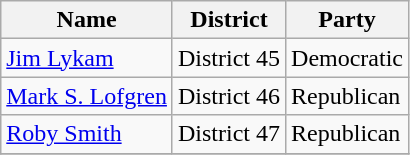<table class="wikitable">
<tr>
<th>Name</th>
<th>District</th>
<th>Party</th>
</tr>
<tr>
<td><a href='#'>Jim Lykam</a></td>
<td>District 45</td>
<td>Democratic</td>
</tr>
<tr>
<td><a href='#'>Mark S. Lofgren</a></td>
<td>District 46</td>
<td>Republican</td>
</tr>
<tr>
<td><a href='#'>Roby Smith</a></td>
<td>District 47</td>
<td>Republican</td>
</tr>
<tr>
</tr>
</table>
